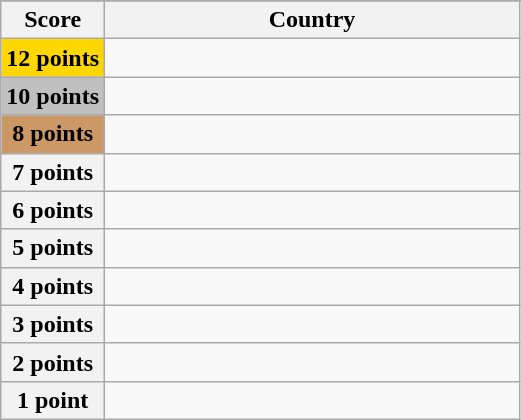<table class="wikitable">
<tr>
</tr>
<tr>
<th scope="col" width="20%">Score</th>
<th scope="col">Country</th>
</tr>
<tr>
<th scope="row" style="background:gold">12 points</th>
<td></td>
</tr>
<tr>
<th scope="row" style="background:silver">10 points</th>
<td></td>
</tr>
<tr>
<th scope="row" style="background:#CC9966">8 points</th>
<td></td>
</tr>
<tr>
<th scope="row">7 points</th>
<td></td>
</tr>
<tr>
<th scope="row">6 points</th>
<td></td>
</tr>
<tr>
<th scope="row">5 points</th>
<td></td>
</tr>
<tr>
<th scope="row">4 points</th>
<td></td>
</tr>
<tr>
<th scope="row">3 points</th>
<td></td>
</tr>
<tr>
<th scope="row">2 points</th>
<td></td>
</tr>
<tr>
<th scope="row">1 point</th>
<td></td>
</tr>
</table>
